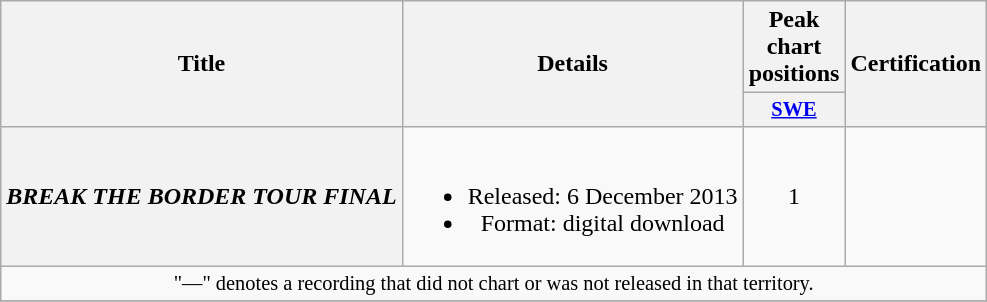<table class="wikitable plainrowheaders" style="text-align:center;">
<tr>
<th scope="col" rowspan="2">Title</th>
<th scope="col" rowspan="2">Details</th>
<th scope="col">Peak chart positions</th>
<th scope="col" rowspan="2">Certification</th>
</tr>
<tr>
<th scope="col" style="width:3em;font-size:85%;"><a href='#'>SWE</a><br></th>
</tr>
<tr>
<th scope="row"><em>BREAK THE BORDER TOUR FINAL</em></th>
<td><br><ul><li>Released: 6 December 2013</li><li>Format: digital download</li></ul></td>
<td>1</td>
<td></td>
</tr>
<tr>
<td colspan="10" style="font-size:85%">"—" denotes a recording that did not chart or was not released in that territory.</td>
</tr>
<tr>
</tr>
</table>
